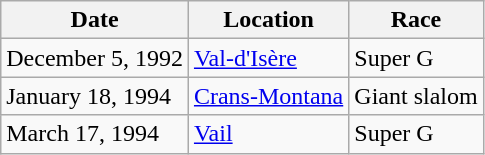<table class="wikitable">
<tr>
<th><strong>Date</strong></th>
<th><strong>Location</strong></th>
<th><strong>Race</strong></th>
</tr>
<tr>
<td>December 5, 1992</td>
<td> <a href='#'>Val-d'Isère</a></td>
<td>Super G</td>
</tr>
<tr>
<td>January 18, 1994</td>
<td> <a href='#'>Crans-Montana</a></td>
<td>Giant slalom</td>
</tr>
<tr>
<td>March 17, 1994</td>
<td> <a href='#'>Vail</a></td>
<td>Super G </td>
</tr>
</table>
